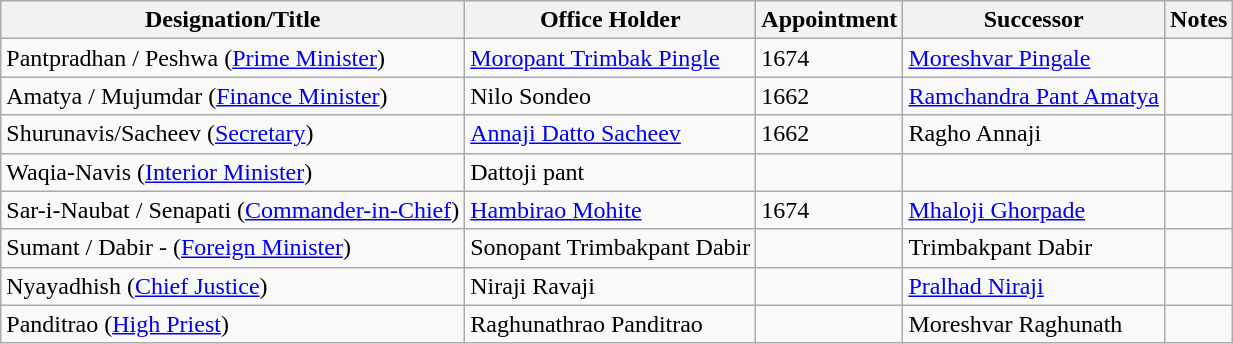<table class="wikitable">
<tr>
<th>Designation/Title</th>
<th>Office Holder</th>
<th>Appointment</th>
<th>Successor</th>
<th>Notes</th>
</tr>
<tr>
<td>Pantpradhan / Peshwa (<a href='#'>Prime Minister</a>)</td>
<td><a href='#'>Moropant Trimbak Pingle</a></td>
<td>1674</td>
<td><a href='#'>Moreshvar Pingale</a></td>
<td></td>
</tr>
<tr>
<td>Amatya / Mujumdar (<a href='#'>Finance Minister</a>)</td>
<td>Nilo Sondeo</td>
<td>1662</td>
<td><a href='#'>Ramchandra Pant Amatya</a></td>
<td></td>
</tr>
<tr>
<td>Shurunavis/Sacheev (<a href='#'>Secretary</a>)</td>
<td><a href='#'>Annaji Datto Sacheev</a></td>
<td>1662</td>
<td>Ragho Annaji</td>
<td></td>
</tr>
<tr>
<td>Waqia-Navis (<a href='#'>Interior Minister</a>)</td>
<td>Dattoji pant</td>
<td></td>
<td></td>
<td></td>
</tr>
<tr>
<td>Sar-i-Naubat / Senapati (<a href='#'>Commander-in-Chief</a>)</td>
<td><a href='#'>Hambirao Mohite</a></td>
<td>1674</td>
<td><a href='#'>Mhaloji Ghorpade</a></td>
<td></td>
</tr>
<tr>
<td>Sumant / Dabir - (<a href='#'>Foreign Minister</a>)</td>
<td>Sonopant Trimbakpant Dabir</td>
<td></td>
<td>Trimbakpant Dabir</td>
<td></td>
</tr>
<tr>
<td>Nyayadhish (<a href='#'>Chief Justice</a>)</td>
<td>Niraji Ravaji</td>
<td></td>
<td><a href='#'>Pralhad Niraji</a></td>
<td></td>
</tr>
<tr>
<td>Panditrao (<a href='#'>High Priest</a>)</td>
<td>Raghunathrao Panditrao</td>
<td></td>
<td>Moreshvar Raghunath</td>
<td></td>
</tr>
</table>
